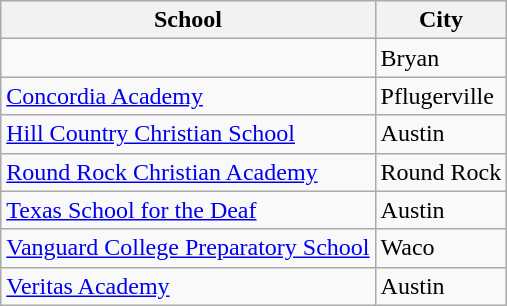<table class="wikitable">
<tr>
<th>School</th>
<th>City</th>
</tr>
<tr>
<td></td>
<td>Bryan</td>
</tr>
<tr>
<td><a href='#'>Concordia Academy</a></td>
<td>Pflugerville</td>
</tr>
<tr>
<td><a href='#'>Hill Country Christian School</a></td>
<td>Austin</td>
</tr>
<tr>
<td><a href='#'>Round Rock Christian Academy</a></td>
<td>Round Rock</td>
</tr>
<tr>
<td><a href='#'>Texas School for the Deaf</a></td>
<td>Austin</td>
</tr>
<tr>
<td><a href='#'>Vanguard College Preparatory School</a></td>
<td>Waco</td>
</tr>
<tr>
<td><a href='#'>Veritas Academy</a></td>
<td>Austin</td>
</tr>
</table>
